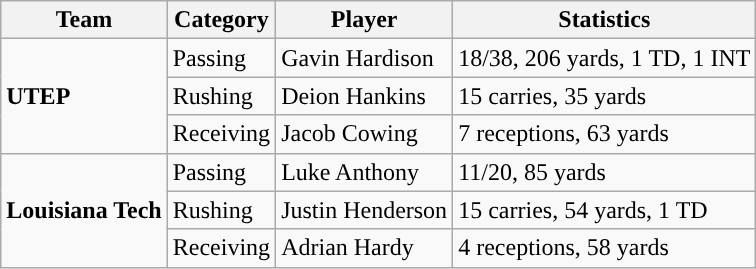<table class="wikitable" style="float: left;">
<tr>
<th>Team</th>
<th>Category</th>
<th>Player</th>
<th>Statistics</th>
</tr>
<tr>
<td rowspan=3><strong>UTEP</strong></td>
<td>Passing</td>
<td>Gavin Hardison</td>
<td>18/38, 206 yards, 1 TD, 1 INT</td>
</tr>
<tr>
<td>Rushing</td>
<td>Deion Hankins</td>
<td>15 carries, 35 yards</td>
</tr>
<tr>
<td>Receiving</td>
<td>Jacob Cowing</td>
<td>7 receptions, 63 yards</td>
</tr>
<tr>
<td rowspan=3><strong>Louisiana Tech</strong></td>
<td>Passing</td>
<td>Luke Anthony</td>
<td>11/20, 85 yards</td>
</tr>
<tr>
<td>Rushing</td>
<td>Justin Henderson</td>
<td>15 carries, 54 yards, 1 TD</td>
</tr>
<tr>
<td>Receiving</td>
<td>Adrian Hardy</td>
<td>4 receptions, 58 yards</td>
</tr>
</table>
